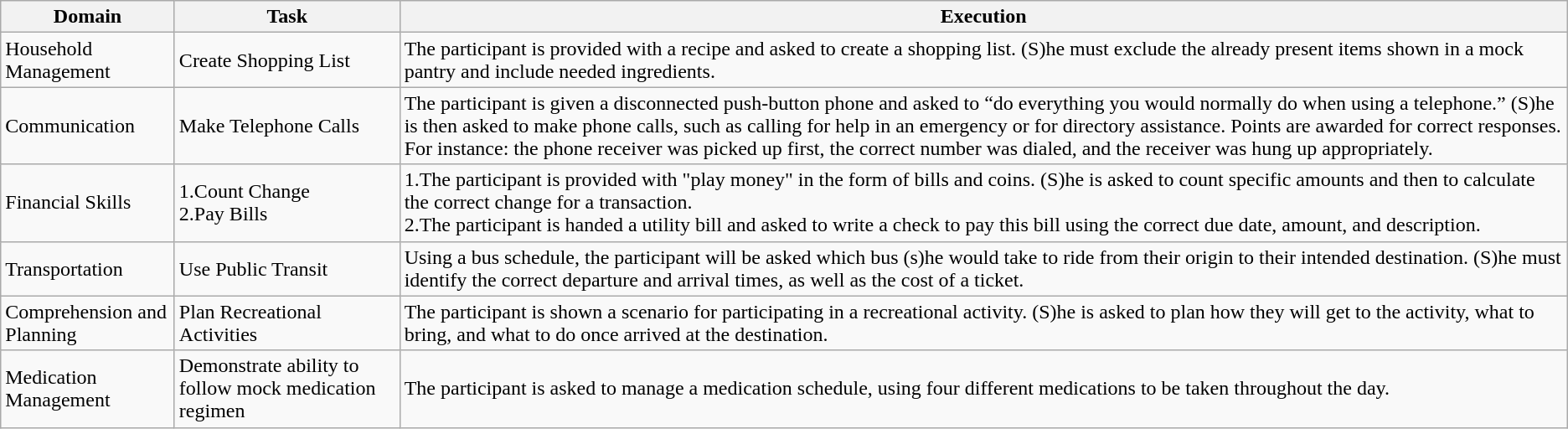<table class="wikitable">
<tr>
<th>Domain</th>
<th>Task</th>
<th>Execution</th>
</tr>
<tr>
<td>Household Management</td>
<td>Create Shopping List</td>
<td>The participant is provided with a recipe and asked to create a shopping list. (S)he must exclude the already present items shown in a mock pantry and include needed ingredients.</td>
</tr>
<tr>
<td>Communication</td>
<td>Make Telephone Calls</td>
<td>The participant is given a disconnected push-button phone and asked to “do everything you would normally do when using a telephone.” (S)he is then asked to make phone calls, such as calling for help in an emergency or for directory assistance. Points are awarded for correct responses. For instance: the phone receiver was picked up first, the correct number was dialed, and the receiver was hung up appropriately.</td>
</tr>
<tr>
<td>Financial Skills</td>
<td>1.Count Change<br>2.Pay Bills</td>
<td>1.The participant is provided with "play money" in the form of bills and coins. (S)he is asked to count specific amounts and then to calculate the correct change for a transaction.<br>2.The participant is handed a utility bill and asked to write a check to pay this bill using the correct due date, amount, and description.</td>
</tr>
<tr>
<td>Transportation</td>
<td>Use Public Transit</td>
<td>Using a bus schedule, the participant will be asked which bus (s)he would take to ride from their origin to their intended destination. (S)he must identify the correct departure and arrival times, as well as the cost of a ticket.</td>
</tr>
<tr>
<td>Comprehension and Planning</td>
<td>Plan Recreational Activities</td>
<td>The participant is shown a scenario for participating in a recreational activity. (S)he is asked to plan how they will get to the activity, what to bring, and what to do once arrived at the destination.</td>
</tr>
<tr>
<td>Medication Management</td>
<td>Demonstrate ability to follow mock medication regimen</td>
<td>The participant is asked to manage a medication schedule, using four different medications to be taken throughout the day.</td>
</tr>
</table>
